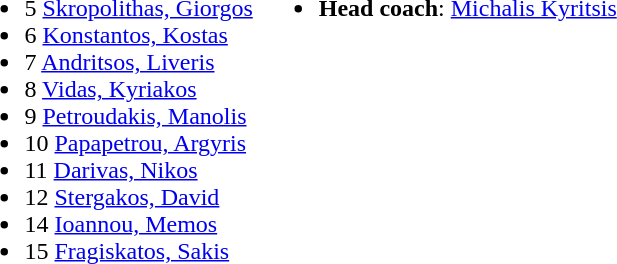<table>
<tr valign="top">
<td><br><ul><li>5  <a href='#'>Skropolithas, Giorgos</a></li><li>6  <a href='#'>Konstantos, Kostas</a></li><li>7  <a href='#'>Andritsos, Liveris</a></li><li>8  <a href='#'>Vidas, Kyriakos</a></li><li>9  <a href='#'>Petroudakis, Manolis</a></li><li>10  <a href='#'>Papapetrou, Argyris</a></li><li>11  <a href='#'>Darivas, Nikos</a></li><li>12  <a href='#'>Stergakos, David</a></li><li>14  <a href='#'>Ioannou, Memos</a></li><li>15  <a href='#'>Fragiskatos, Sakis</a></li></ul></td>
<td><br><ul><li><strong>Head coach</strong>:   <a href='#'>Michalis Kyritsis</a></li></ul></td>
</tr>
</table>
